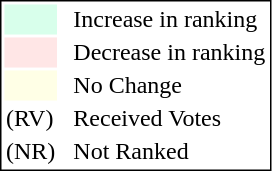<table style="border:1px solid black;">
<tr>
<td style="background:#D8FFEB; width:20px;"></td>
<td> </td>
<td>Increase in ranking</td>
</tr>
<tr>
<td style="background:#FFE6E6; width:20px;"></td>
<td> </td>
<td>Decrease in ranking</td>
</tr>
<tr>
<td style="background:#FFFFE6; width:20px;"></td>
<td> </td>
<td>No Change</td>
</tr>
<tr>
<td>(RV)</td>
<td> </td>
<td>Received Votes</td>
</tr>
<tr>
<td>(NR)</td>
<td> </td>
<td>Not Ranked</td>
</tr>
</table>
